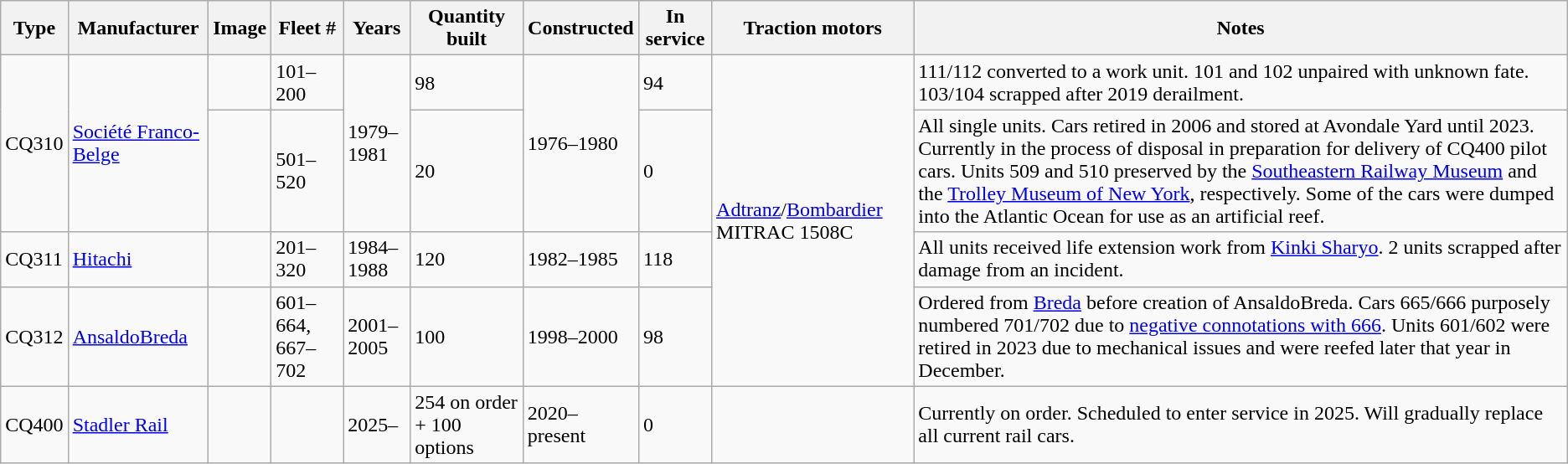<table class="wikitable sortable">
<tr>
<th>Type</th>
<th>Manufacturer</th>
<th class="unsortable">Image</th>
<th>Fleet #</th>
<th>Years</th>
<th>Quantity built</th>
<th>Constructed</th>
<th>In service</th>
<th>Traction motors</th>
<th class=unsortable>Notes</th>
</tr>
<tr>
<td rowspan="2">CQ310</td>
<td rowspan="2"><a href='#'>Société Franco-Belge</a></td>
<td></td>
<td>101–200</td>
<td rowspan="2">1979–1981</td>
<td>98</td>
<td rowspan="2">1976–1980</td>
<td>94</td>
<td rowspan="4"><a href='#'>Adtranz</a>/<a href='#'>Bombardier</a> MITRAC 1508C</td>
<td>111/112 converted to a work unit. 101 and 102 unpaired with unknown fate. 103/104 scrapped after 2019 derailment.</td>
</tr>
<tr>
<td></td>
<td>501–520</td>
<td>20</td>
<td>0</td>
<td>All single units. Cars retired in 2006 and stored at Avondale Yard until 2023.  Currently in the process of disposal in preparation for delivery of CQ400 pilot cars. Units 509 and 510 preserved by the <a href='#'>Southeastern Railway Museum</a> and the <a href='#'>Trolley Museum of New York</a>, respectively. Some of the cars were dumped into the Atlantic Ocean for use as an artificial reef. </td>
</tr>
<tr>
<td>CQ311</td>
<td><a href='#'>Hitachi</a></td>
<td></td>
<td>201–320</td>
<td>1984–1988</td>
<td>120</td>
<td>1982–1985</td>
<td>118</td>
<td>All units received life extension work from <a href='#'>Kinki Sharyo</a>. 2 units scrapped after damage from an incident.</td>
</tr>
<tr>
<td>CQ312</td>
<td><a href='#'>AnsaldoBreda</a></td>
<td></td>
<td>601–664, 667–702</td>
<td>2001–2005</td>
<td>100</td>
<td>1998–2000</td>
<td>98</td>
<td>Ordered from <a href='#'>Breda</a> before creation of AnsaldoBreda. Cars 665/666 purposely numbered 701/702 due to <a href='#'>negative connotations with 666</a>. Units 601/602 were retired in 2023 due to mechanical issues and were reefed later that year in December.</td>
</tr>
<tr>
<td>CQ400</td>
<td><a href='#'>Stadler Rail</a></td>
<td></td>
<td></td>
<td>2025–</td>
<td>254 on order + 100 options</td>
<td>2020–present</td>
<td>0</td>
<td></td>
<td>Currently on order. Scheduled to enter service in 2025. Will gradually replace all current rail cars.</td>
</tr>
</table>
